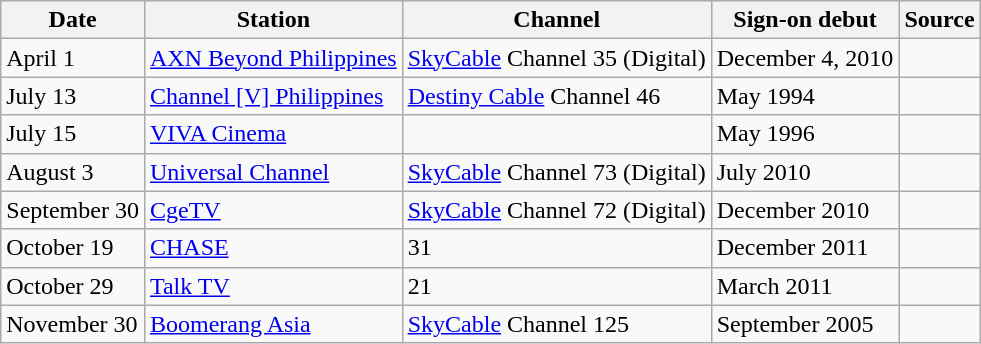<table class="wikitable">
<tr>
<th>Date</th>
<th>Station</th>
<th>Channel</th>
<th>Sign-on debut</th>
<th>Source</th>
</tr>
<tr>
<td>April 1</td>
<td><a href='#'>AXN Beyond Philippines</a></td>
<td><a href='#'>SkyCable</a> Channel 35 (Digital)</td>
<td>December 4, 2010</td>
<td></td>
</tr>
<tr>
<td>July 13</td>
<td><a href='#'>Channel [V] Philippines</a></td>
<td><a href='#'>Destiny Cable</a> Channel 46</td>
<td>May 1994</td>
<td></td>
</tr>
<tr>
<td>July 15</td>
<td><a href='#'>VIVA Cinema</a></td>
<td></td>
<td>May 1996</td>
<td></td>
</tr>
<tr>
<td>August 3</td>
<td><a href='#'>Universal Channel</a></td>
<td><a href='#'>SkyCable</a> Channel 73 (Digital)</td>
<td>July 2010</td>
<td></td>
</tr>
<tr>
<td>September 30</td>
<td><a href='#'>CgeTV</a></td>
<td><a href='#'>SkyCable</a> Channel 72 (Digital)</td>
<td>December 2010</td>
<td></td>
</tr>
<tr>
<td>October 19</td>
<td><a href='#'>CHASE</a></td>
<td>31</td>
<td>December 2011</td>
<td></td>
</tr>
<tr>
<td>October 29</td>
<td><a href='#'>Talk TV</a></td>
<td>21</td>
<td>March 2011</td>
<td></td>
</tr>
<tr>
<td>November 30</td>
<td><a href='#'>Boomerang Asia</a></td>
<td><a href='#'>SkyCable</a> Channel 125</td>
<td>September 2005</td>
<td></td>
</tr>
</table>
